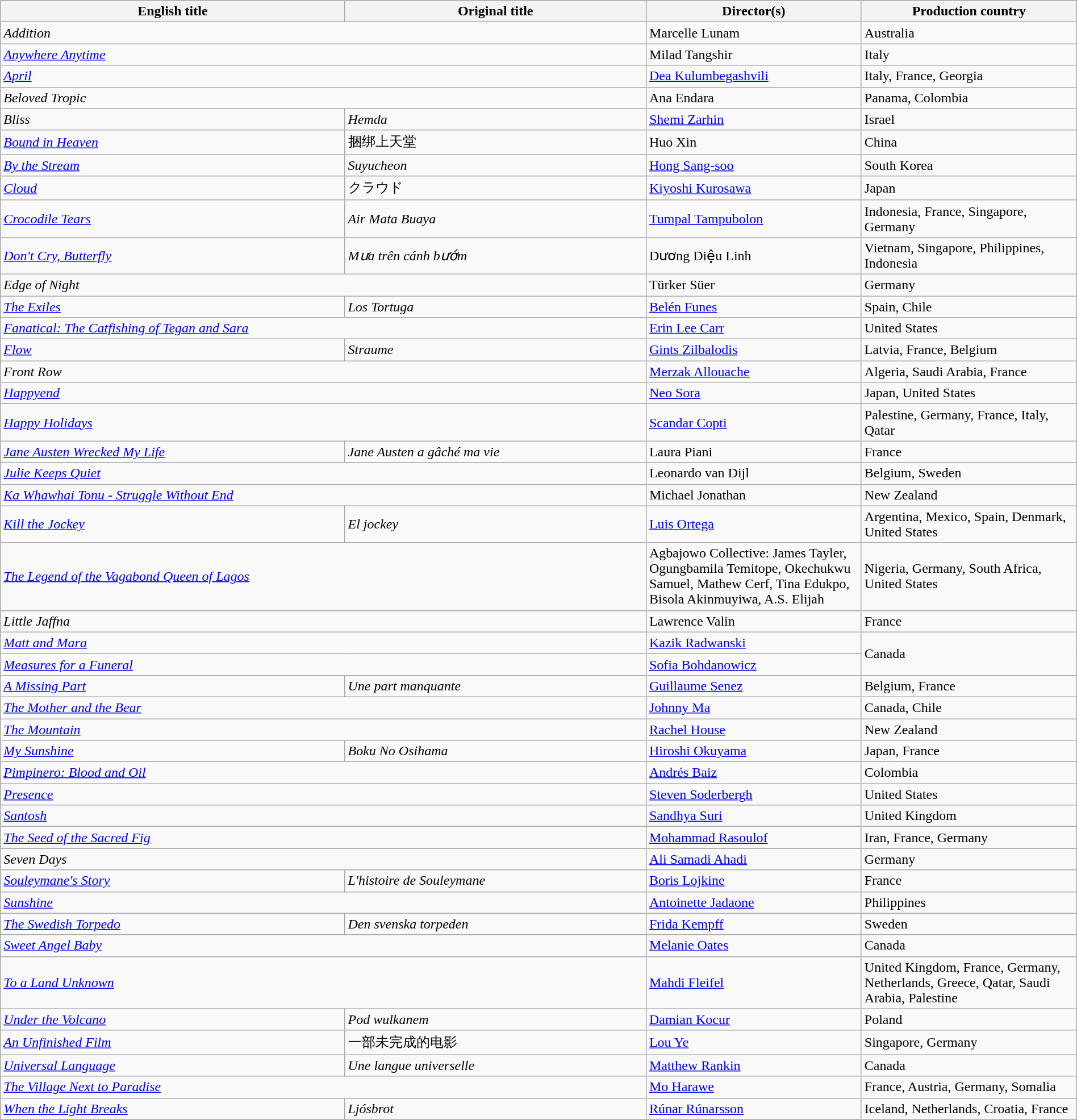<table class="sortable wikitable" width="100%" cellpadding="5">
<tr>
<th scope="col" width="32%">English title</th>
<th scope="col" width="28%">Original title</th>
<th scope="col" width="20%">Director(s)</th>
<th scope="col" width="20%">Production country</th>
</tr>
<tr>
<td colspan=2><em>Addition</em></td>
<td>Marcelle Lunam</td>
<td>Australia</td>
</tr>
<tr>
<td colspan=2><em><a href='#'>Anywhere Anytime</a></em></td>
<td>Milad Tangshir</td>
<td>Italy</td>
</tr>
<tr>
<td colspan=2><em><a href='#'>April</a></em></td>
<td><a href='#'>Dea Kulumbegashvili</a></td>
<td>Italy, France, Georgia</td>
</tr>
<tr>
<td colspan=2><em>Beloved Tropic</em></td>
<td>Ana Endara</td>
<td>Panama, Colombia</td>
</tr>
<tr>
<td><em>Bliss</em></td>
<td><em>Hemda</em></td>
<td><a href='#'>Shemi Zarhin</a></td>
<td>Israel</td>
</tr>
<tr>
<td><em><a href='#'>Bound in Heaven</a></em></td>
<td>捆绑上天堂</td>
<td>Huo Xin</td>
<td>China</td>
</tr>
<tr>
<td><em><a href='#'>By the Stream</a></em></td>
<td><em>Suyucheon</em></td>
<td><a href='#'>Hong Sang-soo</a></td>
<td>South Korea</td>
</tr>
<tr>
<td><em><a href='#'>Cloud</a></em></td>
<td>クラウド</td>
<td><a href='#'>Kiyoshi Kurosawa</a></td>
<td>Japan</td>
</tr>
<tr>
<td><em><a href='#'>Crocodile Tears</a></em></td>
<td><em>Air Mata Buaya</em></td>
<td><a href='#'>Tumpal Tampubolon</a></td>
<td>Indonesia, France, Singapore, Germany</td>
</tr>
<tr>
<td><em><a href='#'>Don't Cry, Butterfly</a></em></td>
<td><em>Mưa trên cánh bướm</em></td>
<td>Dương Diệu Linh</td>
<td>Vietnam, Singapore, Philippines, Indonesia</td>
</tr>
<tr>
<td colspan=2><em>Edge of Night </em></td>
<td>Türker Süer</td>
<td>Germany</td>
</tr>
<tr>
<td><em><a href='#'>The Exiles</a></em></td>
<td><em>Los Tortuga</em></td>
<td><a href='#'>Belén Funes</a></td>
<td>Spain, Chile</td>
</tr>
<tr>
<td colspan=2><em><a href='#'>Fanatical: The Catfishing of Tegan and Sara</a></em></td>
<td><a href='#'>Erin Lee Carr</a></td>
<td>United States</td>
</tr>
<tr>
<td><em><a href='#'>Flow</a></em></td>
<td><em>Straume</em></td>
<td><a href='#'>Gints Zilbalodis</a></td>
<td>Latvia, France, Belgium</td>
</tr>
<tr>
<td colspan=2><em>Front Row </em></td>
<td><a href='#'>Merzak Allouache</a></td>
<td>Algeria, Saudi Arabia, France</td>
</tr>
<tr>
<td colspan=2><em><a href='#'>Happyend</a></em></td>
<td><a href='#'>Neo Sora</a></td>
<td>Japan, United States</td>
</tr>
<tr>
<td colspan=2><em><a href='#'>Happy Holidays</a></em></td>
<td><a href='#'>Scandar Copti</a></td>
<td>Palestine, Germany, France, Italy, Qatar</td>
</tr>
<tr>
<td><em><a href='#'>Jane Austen Wrecked My Life</a></em></td>
<td><em>Jane Austen a gâché ma vie</em></td>
<td>Laura Piani</td>
<td>France</td>
</tr>
<tr>
<td colspan=2><em><a href='#'>Julie Keeps Quiet</a></em></td>
<td>Leonardo van Dijl</td>
<td>Belgium, Sweden</td>
</tr>
<tr>
<td colspan=2><em><a href='#'>Ka Whawhai Tonu - Struggle Without End</a></em></td>
<td>Michael Jonathan</td>
<td>New Zealand</td>
</tr>
<tr>
<td><em><a href='#'>Kill the Jockey</a></em></td>
<td><em>El jockey</em></td>
<td><a href='#'>Luis Ortega</a></td>
<td>Argentina, Mexico, Spain, Denmark, United States</td>
</tr>
<tr>
<td colspan=2><em><a href='#'>The Legend of the Vagabond Queen of Lagos</a></em></td>
<td>Agbajowo Collective: James Tayler, Ogungbamila Temitope, Okechukwu Samuel, Mathew Cerf, Tina Edukpo, Bisola Akinmuyiwa, A.S. Elijah</td>
<td>Nigeria, Germany, South Africa, United States</td>
</tr>
<tr>
<td colspan=2><em>Little Jaffna</em></td>
<td>Lawrence Valin</td>
<td>France</td>
</tr>
<tr>
<td colspan=2><em><a href='#'>Matt and Mara</a></em></td>
<td><a href='#'>Kazik Radwanski</a></td>
<td rowspan="2">Canada</td>
</tr>
<tr>
<td colspan=2><em><a href='#'>Measures for a Funeral</a></em></td>
<td><a href='#'>Sofia Bohdanowicz</a></td>
</tr>
<tr>
<td><em><a href='#'>A Missing Part</a></em></td>
<td><em>Une part manquante</em></td>
<td><a href='#'>Guillaume Senez</a></td>
<td>Belgium, France</td>
</tr>
<tr>
<td colspan=2><em><a href='#'>The Mother and the Bear</a></em></td>
<td><a href='#'>Johnny Ma</a></td>
<td>Canada, Chile</td>
</tr>
<tr>
<td colspan=2><em><a href='#'>The Mountain</a></em></td>
<td><a href='#'>Rachel House</a></td>
<td>New Zealand</td>
</tr>
<tr>
<td><em><a href='#'>My Sunshine</a></em></td>
<td><em>Boku No Osihama</em></td>
<td><a href='#'>Hiroshi Okuyama</a></td>
<td>Japan, France</td>
</tr>
<tr>
<td colspan=2><em><a href='#'>Pimpinero: Blood and Oil</a></em></td>
<td><a href='#'>Andrés Baiz</a></td>
<td>Colombia</td>
</tr>
<tr>
<td colspan=2><em><a href='#'>Presence</a></em></td>
<td><a href='#'>Steven Soderbergh</a></td>
<td>United States</td>
</tr>
<tr>
<td colspan=2><em><a href='#'>Santosh</a></em></td>
<td><a href='#'>Sandhya Suri</a></td>
<td>United Kingdom</td>
</tr>
<tr>
<td colspan=2><em><a href='#'>The Seed of the Sacred Fig</a></em></td>
<td><a href='#'>Mohammad Rasoulof</a></td>
<td>Iran, France, Germany</td>
</tr>
<tr>
<td colspan=2><em>Seven Days</em></td>
<td><a href='#'>Ali Samadi Ahadi</a></td>
<td>Germany</td>
</tr>
<tr>
<td><em><a href='#'>Souleymane's Story</a></em></td>
<td><em>L'histoire de Souleymane</em></td>
<td><a href='#'>Boris Lojkine</a></td>
<td>France</td>
</tr>
<tr>
<td colspan=2><em><a href='#'>Sunshine</a></em></td>
<td><a href='#'>Antoinette Jadaone</a></td>
<td>Philippines</td>
</tr>
<tr>
<td><em><a href='#'>The Swedish Torpedo</a></em></td>
<td><em>Den svenska torpeden</em></td>
<td><a href='#'>Frida Kempff</a></td>
<td>Sweden</td>
</tr>
<tr>
<td colspan=2><em><a href='#'>Sweet Angel Baby</a></em></td>
<td><a href='#'>Melanie Oates</a></td>
<td>Canada</td>
</tr>
<tr>
<td colspan=2><em><a href='#'>To a Land Unknown</a></em></td>
<td><a href='#'>Mahdi Fleifel</a></td>
<td>United Kingdom, France, Germany, Netherlands, Greece, Qatar, Saudi Arabia, Palestine</td>
</tr>
<tr>
<td><em><a href='#'>Under the Volcano</a></em></td>
<td><em>Pod wulkanem</em></td>
<td><a href='#'>Damian Kocur</a></td>
<td>Poland</td>
</tr>
<tr>
<td><em><a href='#'>An Unfinished Film</a></em></td>
<td>一部未完成的电影</td>
<td><a href='#'>Lou Ye</a></td>
<td>Singapore, Germany</td>
</tr>
<tr>
<td><em><a href='#'>Universal Language</a></em></td>
<td><em>Une langue universelle</em></td>
<td><a href='#'>Matthew Rankin</a></td>
<td>Canada</td>
</tr>
<tr>
<td colspan=2><em><a href='#'>The Village Next to Paradise</a></em></td>
<td><a href='#'>Mo Harawe</a></td>
<td>France, Austria, Germany, Somalia</td>
</tr>
<tr>
<td><em><a href='#'>When the Light Breaks</a></em></td>
<td><em>Ljósbrot</em></td>
<td><a href='#'>Rúnar Rúnarsson</a></td>
<td>Iceland, Netherlands, Croatia, France</td>
</tr>
</table>
